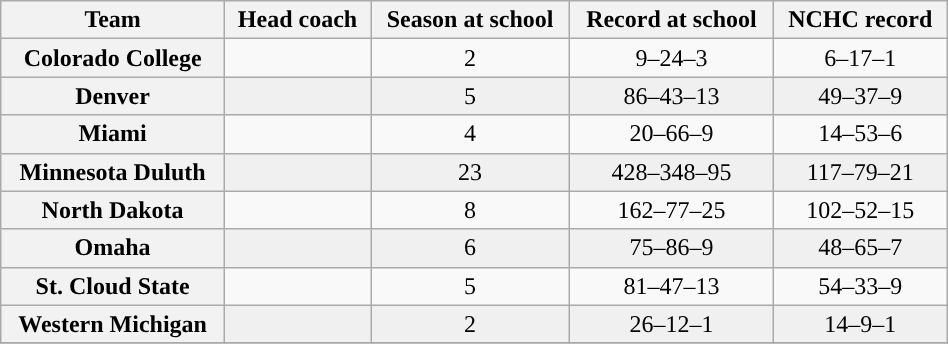<table class="wikitable sortable" style="text-align: center; "width=50%">
<tr>
<th>Team</th>
<th>Head coach</th>
<th>Season at school</th>
<th>Record at school</th>
<th>NCHC record</th>
</tr>
<tr>
<th>Colorado College</th>
<td></td>
<td>2</td>
<td>9–24–3</td>
<td>6–17–1</td>
</tr>
<tr bgcolor=f0f0f0>
<th>Denver</th>
<td></td>
<td>5</td>
<td>86–43–13</td>
<td>49–37–9</td>
</tr>
<tr>
<th>Miami</th>
<td></td>
<td>4</td>
<td>20–66–9</td>
<td>14–53–6</td>
</tr>
<tr bgcolor=f0f0f0>
<th>Minnesota Duluth</th>
<td></td>
<td>23</td>
<td>428–348–95</td>
<td>117–79–21</td>
</tr>
<tr>
<th>North Dakota</th>
<td></td>
<td>8</td>
<td>162–77–25</td>
<td>102–52–15</td>
</tr>
<tr bgcolor=f0f0f0>
<th>Omaha</th>
<td></td>
<td>6</td>
<td>75–86–9</td>
<td>48–65–7</td>
</tr>
<tr>
<th>St. Cloud State</th>
<td></td>
<td>5</td>
<td>81–47–13</td>
<td>54–33–9</td>
</tr>
<tr bgcolor=f0f0f0>
<th>Western Michigan</th>
<td></td>
<td>2</td>
<td>26–12–1</td>
<td>14–9–1</td>
</tr>
<tr>
</tr>
</table>
